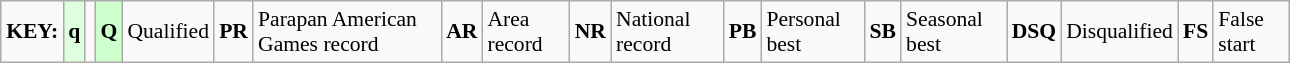<table class="wikitable" style="margin:0.5em auto; font-size:90%;position:relative;" width=68%>
<tr>
<td><strong>KEY:</strong></td>
<td bgcolor=ddffdd align=center><strong>q</strong></td>
<td></td>
<td bgcolor=ccffcc align=center><strong>Q</strong></td>
<td>Qualified</td>
<td align=center><strong>PR</strong></td>
<td>Parapan American Games record</td>
<td align=center><strong>AR</strong></td>
<td>Area record</td>
<td align=center><strong>NR</strong></td>
<td>National record</td>
<td align=center><strong>PB</strong></td>
<td>Personal best</td>
<td align=center><strong>SB</strong></td>
<td>Seasonal best</td>
<td align=center><strong>DSQ</strong></td>
<td>Disqualified</td>
<td align=center><strong>FS</strong></td>
<td>False start</td>
</tr>
</table>
